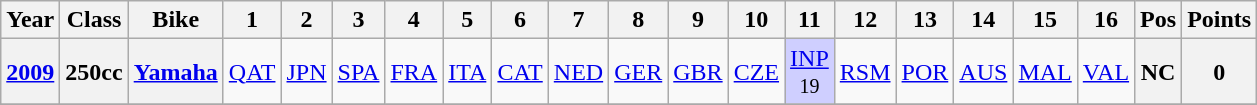<table class="wikitable" style="text-align:center">
<tr>
<th>Year</th>
<th>Class</th>
<th>Bike</th>
<th>1</th>
<th>2</th>
<th>3</th>
<th>4</th>
<th>5</th>
<th>6</th>
<th>7</th>
<th>8</th>
<th>9</th>
<th>10</th>
<th>11</th>
<th>12</th>
<th>13</th>
<th>14</th>
<th>15</th>
<th>16</th>
<th>Pos</th>
<th>Points</th>
</tr>
<tr>
<th align="left"><a href='#'>2009</a></th>
<th align="left">250cc</th>
<th align="left"><a href='#'>Yamaha</a></th>
<td><a href='#'>QAT</a></td>
<td><a href='#'>JPN</a></td>
<td><a href='#'>SPA</a></td>
<td><a href='#'>FRA</a></td>
<td><a href='#'>ITA</a></td>
<td><a href='#'>CAT</a></td>
<td><a href='#'>NED</a></td>
<td><a href='#'>GER</a></td>
<td><a href='#'>GBR</a></td>
<td><a href='#'>CZE</a></td>
<td style="background:#CFCFFF;"><a href='#'>INP</a><br><small>19</small></td>
<td><a href='#'>RSM</a></td>
<td><a href='#'>POR</a></td>
<td><a href='#'>AUS</a></td>
<td><a href='#'>MAL</a></td>
<td><a href='#'>VAL</a></td>
<th>NC</th>
<th>0</th>
</tr>
<tr>
</tr>
</table>
